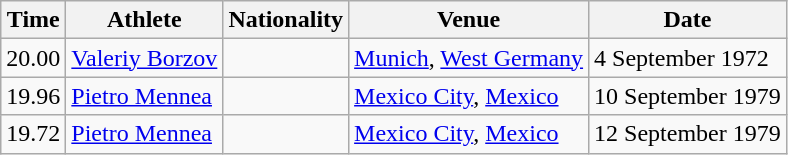<table class="wikitable" border="1">
<tr>
<th>Time</th>
<th>Athlete</th>
<th>Nationality</th>
<th>Venue</th>
<th>Date</th>
</tr>
<tr>
<td>20.00</td>
<td><a href='#'>Valeriy Borzov</a></td>
<td></td>
<td><a href='#'>Munich</a>, <a href='#'>West Germany</a></td>
<td>4 September 1972</td>
</tr>
<tr>
<td>19.96</td>
<td><a href='#'>Pietro Mennea</a></td>
<td></td>
<td><a href='#'>Mexico City</a>, <a href='#'>Mexico</a></td>
<td>10 September 1979</td>
</tr>
<tr>
<td>19.72</td>
<td><a href='#'>Pietro Mennea</a></td>
<td></td>
<td><a href='#'>Mexico City</a>, <a href='#'>Mexico</a></td>
<td>12 September 1979</td>
</tr>
</table>
